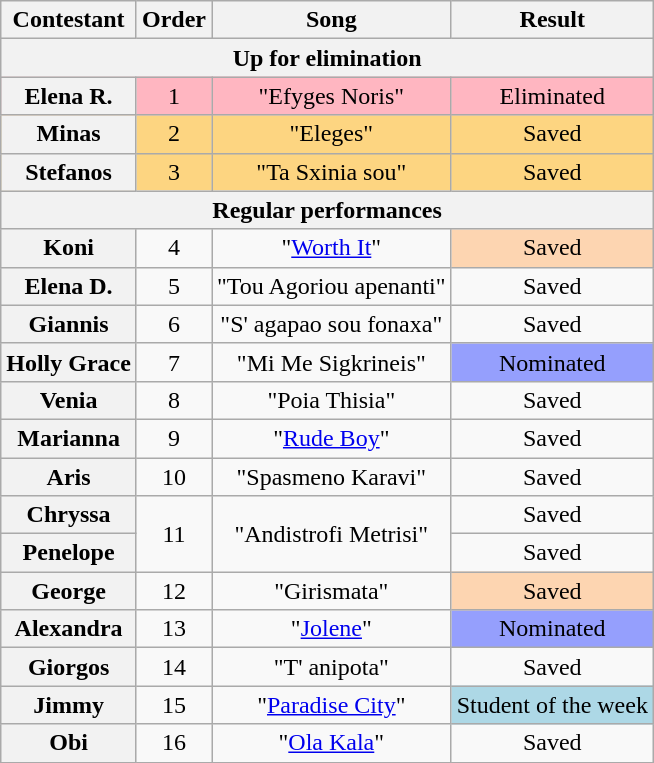<table class="wikitable sortable plainrowheaders" style="text-align:center;">
<tr>
<th scope="col">Contestant</th>
<th scope="col">Order</th>
<th scope="col">Song</th>
<th scope="col">Result</th>
</tr>
<tr>
<th colspan="4">Up for elimination</th>
</tr>
<tr style="background:lightpink">
<th scope="row">Elena R.</th>
<td>1</td>
<td>"Efyges Noris"</td>
<td>Eliminated</td>
</tr>
<tr style="background:#fdd581">
<th scope="row">Minas</th>
<td>2</td>
<td>"Eleges"</td>
<td>Saved</td>
</tr>
<tr style="background:#fdd581">
<th scope="row">Stefanos</th>
<td>3</td>
<td>"Ta Sxinia sou"</td>
<td>Saved</td>
</tr>
<tr>
<th colspan="4">Regular performances</th>
</tr>
<tr>
<th scope="row">Koni</th>
<td>4</td>
<td>"<a href='#'>Worth It</a>"</td>
<td style="background:#fdd5b1">Saved</td>
</tr>
<tr>
<th scope="row">Elena D.</th>
<td>5</td>
<td>"Tou Agoriou apenanti"</td>
<td>Saved</td>
</tr>
<tr>
<th scope="row">Giannis</th>
<td>6</td>
<td>"S' agapao sou fonaxa"</td>
<td>Saved</td>
</tr>
<tr>
<th scope="row">Holly Grace</th>
<td>7</td>
<td>"Mi Me Sigkrineis"</td>
<td style="background:#959ffd">Nominated</td>
</tr>
<tr>
<th scope="row">Venia</th>
<td>8</td>
<td>"Poia Thisia"</td>
<td>Saved</td>
</tr>
<tr>
<th scope="row">Marianna</th>
<td>9</td>
<td>"<a href='#'>Rude Boy</a>"</td>
<td>Saved</td>
</tr>
<tr>
<th scope="row">Aris</th>
<td>10</td>
<td>"Spasmeno Karavi"</td>
<td>Saved</td>
</tr>
<tr>
<th scope="row">Chryssa</th>
<td rowspan="2">11</td>
<td rowspan="2">"Andistrofi Metrisi"</td>
<td>Saved</td>
</tr>
<tr>
<th scope="row">Penelope</th>
<td>Saved</td>
</tr>
<tr>
<th scope="row">George</th>
<td>12</td>
<td>"Girismata"</td>
<td style="background:#fdd5b1">Saved</td>
</tr>
<tr>
<th scope="row">Alexandra</th>
<td>13</td>
<td>"<a href='#'>Jolene</a>"</td>
<td style="background:#959ffd">Nominated</td>
</tr>
<tr>
<th scope="row">Giorgos</th>
<td>14</td>
<td>"T' anipota"</td>
<td>Saved</td>
</tr>
<tr>
<th scope="row">Jimmy</th>
<td>15</td>
<td>"<a href='#'>Paradise City</a>"</td>
<td style="background-color: lightblue;">Student of the week</td>
</tr>
<tr>
<th scope="row">Obi</th>
<td>16</td>
<td>"<a href='#'>Ola Kala</a>"</td>
<td>Saved</td>
</tr>
<tr>
</tr>
</table>
